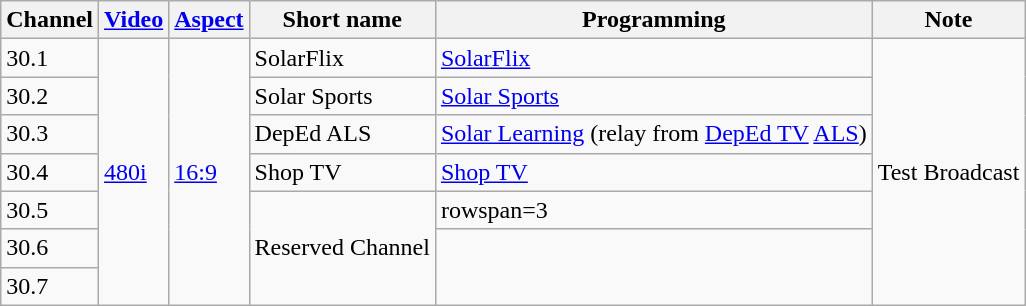<table class="wikitable">
<tr Solar>
<th>Channel</th>
<th><a href='#'>Video</a></th>
<th><a href='#'>Aspect</a></th>
<th>Short name</th>
<th>Programming</th>
<th>Note</th>
</tr>
<tr>
<td>30.1</td>
<td rowspan=7><a href='#'>480i</a></td>
<td rowspan=7><a href='#'>16:9</a></td>
<td>SolarFlix</td>
<td><a href='#'>SolarFlix</a> </td>
<td rowspan=7>Test Broadcast</td>
</tr>
<tr>
<td>30.2</td>
<td>Solar Sports</td>
<td><a href='#'>Solar Sports</a></td>
</tr>
<tr>
<td>30.3</td>
<td>DepEd ALS</td>
<td><a href='#'>Solar Learning</a> (relay from <a href='#'>DepEd TV</a> <a href='#'>ALS</a>)</td>
</tr>
<tr>
<td>30.4</td>
<td>Shop TV</td>
<td><a href='#'>Shop TV</a></td>
</tr>
<tr>
<td>30.5</td>
<td rowspan=3>Reserved Channel</td>
<td>rowspan=3 </td>
</tr>
<tr>
<td>30.6</td>
</tr>
<tr>
<td>30.7</td>
</tr>
</table>
